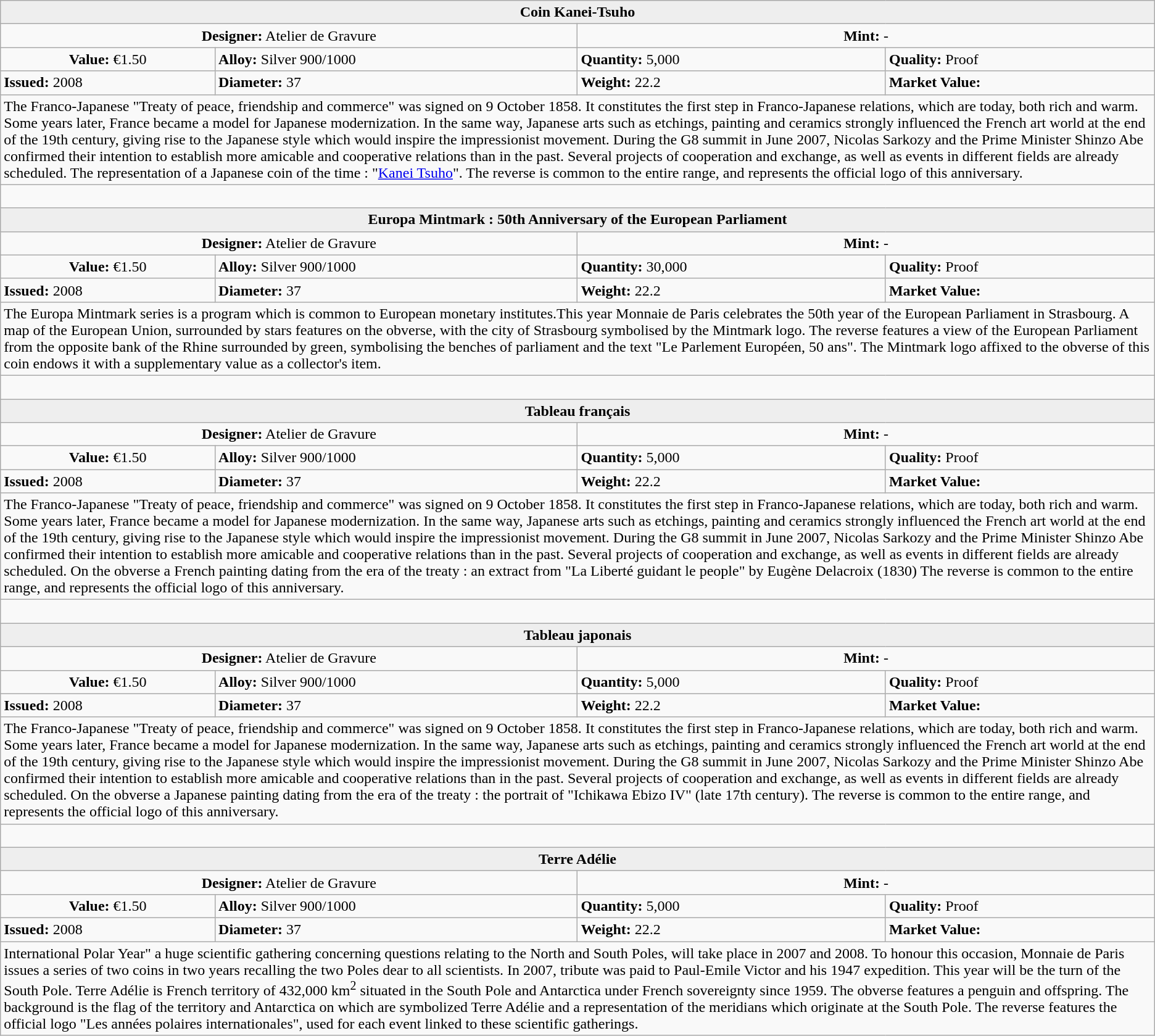<table class="wikitable">
<tr>
<th colspan="4"  style="text-align:center; background:#eee;">Coin Kanei-Tsuho</th>
</tr>
<tr style="text-align:center;">
<td colspan="2"  style="width:50%; "><strong>Designer:</strong> Atelier de Gravure</td>
<td colspan="2"  style="width:50%; "><strong>Mint:</strong> -</td>
</tr>
<tr>
<td align=center><strong>Value:</strong> €1.50</td>
<td><strong>Alloy:</strong> Silver 900/1000</td>
<td><strong>Quantity:</strong> 5,000</td>
<td><strong>Quality:</strong> Proof</td>
</tr>
<tr>
<td><strong>Issued:</strong> 2008</td>
<td><strong>Diameter:</strong> 37</td>
<td><strong>Weight:</strong> 22.2</td>
<td><strong>Market Value:</strong></td>
</tr>
<tr>
<td colspan="4" style="text-align:left;">The Franco-Japanese "Treaty of peace, friendship and commerce" was signed on 9 October 1858. It constitutes the first step in Franco-Japanese relations, which are today, both rich and warm. Some years later, France became a model for Japanese modernization. In the same way, Japanese arts such as etchings, painting and ceramics strongly influenced the French art world at the end of the 19th century, giving rise to the Japanese style which would inspire the impressionist movement. During the G8 summit in June 2007, Nicolas Sarkozy and the Prime Minister Shinzo Abe confirmed their intention to establish more amicable and cooperative relations than in the past. Several projects of cooperation and exchange, as well as events in different fields are already scheduled. The representation of a Japanese coin of the time : "<a href='#'>Kanei Tsuho</a>". The reverse is common to the entire range, and represents the official logo of this anniversary.</td>
</tr>
<tr>
<td colspan="4"> </td>
</tr>
<tr>
<th colspan="4"  style="text-align:center; background:#eee;">Europa Mintmark : 50th Anniversary of the European Parliament</th>
</tr>
<tr style="text-align:center;">
<td colspan="2"  style="width:50%; "><strong>Designer:</strong> Atelier de Gravure</td>
<td colspan="2"  style="width:50%; "><strong>Mint:</strong> -</td>
</tr>
<tr>
<td align=center><strong>Value:</strong> €1.50</td>
<td><strong>Alloy:</strong> Silver 900/1000</td>
<td><strong>Quantity:</strong> 30,000</td>
<td><strong>Quality:</strong> Proof</td>
</tr>
<tr>
<td><strong>Issued:</strong> 2008</td>
<td><strong>Diameter:</strong> 37</td>
<td><strong>Weight:</strong> 22.2</td>
<td><strong>Market Value:</strong></td>
</tr>
<tr>
<td colspan="4" style="text-align:left;">The Europa Mintmark series is a program which is common to European monetary institutes.This year Monnaie de Paris celebrates the 50th year of the European Parliament in Strasbourg. A map of the European Union, surrounded by stars features on the obverse, with the city of Strasbourg symbolised by the Mintmark logo. The reverse features a view of the European Parliament from the opposite bank of the Rhine surrounded by green, symbolising the benches of parliament and the text "Le Parlement Européen, 50 ans". The Mintmark logo affixed to the obverse of this coin endows it with a supplementary value as a collector's item.</td>
</tr>
<tr>
<td colspan="4"> </td>
</tr>
<tr>
<th colspan="4"  style="text-align:center; background:#eee;">Tableau français</th>
</tr>
<tr style="text-align:center;">
<td colspan="2"  style="width:50%; "><strong>Designer:</strong> Atelier de Gravure</td>
<td colspan="2"  style="width:50%; "><strong>Mint:</strong> -</td>
</tr>
<tr>
<td align=center><strong>Value:</strong> €1.50</td>
<td><strong>Alloy:</strong> Silver 900/1000</td>
<td><strong>Quantity:</strong> 5,000</td>
<td><strong>Quality:</strong> Proof</td>
</tr>
<tr>
<td><strong>Issued:</strong> 2008</td>
<td><strong>Diameter:</strong> 37</td>
<td><strong>Weight:</strong> 22.2</td>
<td><strong>Market Value:</strong></td>
</tr>
<tr>
<td colspan="4" style="text-align:left;">The Franco-Japanese "Treaty of peace, friendship and commerce" was signed on 9 October 1858. It constitutes the first step in Franco-Japanese relations, which are today, both rich and warm. Some years later, France became a model for Japanese modernization. In the same way, Japanese arts such as etchings, painting and ceramics strongly influenced the French art world at the end of the 19th century, giving rise to the Japanese style which would inspire the impressionist movement. During the G8 summit in June 2007, Nicolas Sarkozy and the Prime Minister Shinzo Abe confirmed their intention to establish more amicable and cooperative relations than in the past. Several projects of cooperation and exchange, as well as events in different fields are already scheduled. On the obverse a French painting dating from the era of the treaty : an extract from "La Liberté guidant le people" by Eugène Delacroix (1830) The reverse is common to the entire range, and represents the official logo of this anniversary.</td>
</tr>
<tr>
<td colspan="4"> </td>
</tr>
<tr>
<th colspan="4"  style="text-align:center; background:#eee;">Tableau japonais</th>
</tr>
<tr style="text-align:center;">
<td colspan="2"  style="width:50%; "><strong>Designer:</strong> Atelier de Gravure</td>
<td colspan="2"  style="width:50%; "><strong>Mint:</strong> -</td>
</tr>
<tr>
<td align=center><strong>Value:</strong> €1.50</td>
<td><strong>Alloy:</strong> Silver 900/1000</td>
<td><strong>Quantity:</strong> 5,000</td>
<td><strong>Quality:</strong> Proof</td>
</tr>
<tr>
<td><strong>Issued:</strong> 2008</td>
<td><strong>Diameter:</strong> 37</td>
<td><strong>Weight:</strong> 22.2</td>
<td><strong>Market Value:</strong></td>
</tr>
<tr>
<td colspan="4" style="text-align:left;">The Franco-Japanese "Treaty of peace, friendship and commerce" was signed on 9 October 1858. It constitutes the first step in Franco-Japanese relations, which are today, both rich and warm. Some years later, France became a model for Japanese modernization. In the same way, Japanese arts such as etchings, painting and ceramics strongly influenced the French art world at the end of the 19th century, giving rise to the Japanese style which would inspire the impressionist movement. During the G8 summit in June 2007, Nicolas Sarkozy and the Prime Minister Shinzo Abe confirmed their intention to establish more amicable and cooperative relations than in the past. Several projects of cooperation and exchange, as well as events in different fields are already scheduled. On the obverse a Japanese painting dating from the era of the treaty : the portrait of "Ichikawa Ebizo IV" (late 17th century). The reverse is common to the entire range, and represents the official logo of this anniversary.</td>
</tr>
<tr>
<td colspan="4"> </td>
</tr>
<tr>
<th colspan="4"  style="text-align:center; background:#eee;">Terre Adélie</th>
</tr>
<tr style="text-align:center;">
<td colspan="2"  style="width:50%; "><strong>Designer:</strong> Atelier de Gravure</td>
<td colspan="2"  style="width:50%; "><strong>Mint:</strong> -</td>
</tr>
<tr>
<td align=center><strong>Value:</strong> €1.50</td>
<td><strong>Alloy:</strong> Silver 900/1000</td>
<td><strong>Quantity:</strong> 5,000</td>
<td><strong>Quality:</strong> Proof</td>
</tr>
<tr>
<td><strong>Issued:</strong> 2008</td>
<td><strong>Diameter:</strong> 37</td>
<td><strong>Weight:</strong> 22.2</td>
<td><strong>Market Value:</strong></td>
</tr>
<tr>
<td colspan="4" style="text-align:left;">International Polar Year" a huge scientific gathering concerning questions relating to the North and South Poles, will take place in 2007 and 2008. To honour this occasion, Monnaie de Paris issues a series of two coins in two years recalling the two Poles dear to all scientists. In 2007, tribute was paid to Paul-Emile Victor and his 1947 expedition. This year will be the turn of the South Pole. Terre Adélie is French territory of 432,000 km<sup>2</sup> situated in the South Pole and Antarctica under French sovereignty since 1959. The obverse features a penguin and offspring. The background is the flag of the territory and Antarctica on which are symbolized Terre Adélie and a representation of the meridians which originate at the South Pole. The reverse features the official logo "Les années polaires internationales", used for each event linked to these scientific gatherings.</td>
</tr>
</table>
